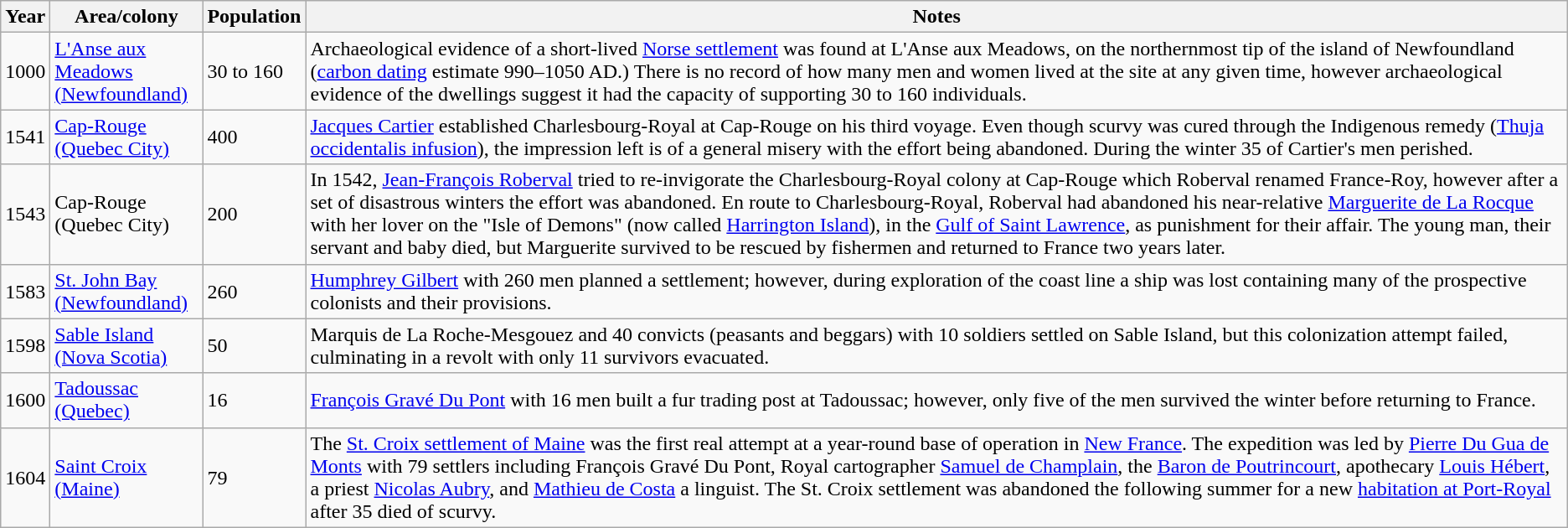<table class="wikitable sortable sticky-header" style=text-align:left" style="margin:1em auto;">
<tr>
<th scope="col">Year</th>
<th scope="col">Area/colony</th>
<th scope="col">Population</th>
<th scope="col">Notes</th>
</tr>
<tr>
<td>1000</td>
<td><a href='#'>L'Anse aux Meadows <br>(Newfoundland)</a></td>
<td>30 to 160</td>
<td>Archaeological evidence of a short-lived <a href='#'>Norse settlement</a> was found at L'Anse aux Meadows, on the northernmost tip of the island of Newfoundland (<a href='#'>carbon dating</a> estimate 990–1050 AD.) There is no record of how many men and women lived at the site at any given time, however archaeological evidence of the dwellings suggest it had the capacity of supporting 30 to 160 individuals.</td>
</tr>
<tr>
<td>1541</td>
<td><a href='#'>Cap-Rouge<br>(Quebec City)</a></td>
<td>400</td>
<td><a href='#'>Jacques Cartier</a> established Charlesbourg-Royal at Cap-Rouge on his third voyage. Even though scurvy was cured through the Indigenous remedy (<a href='#'>Thuja occidentalis infusion</a>), the impression left is of a general misery with the effort being abandoned. During the winter 35 of Cartier's men perished.</td>
</tr>
<tr>
<td>1543</td>
<td>Cap-Rouge<br>(Quebec City)</td>
<td>200</td>
<td>In 1542, <a href='#'>Jean-François Roberval</a> tried to re-invigorate the Charlesbourg-Royal colony at Cap-Rouge which Roberval renamed France-Roy, however after a set of disastrous winters the effort was abandoned. En route to Charlesbourg-Royal, Roberval had abandoned his near-relative <a href='#'>Marguerite de La Rocque</a> with her lover on the "Isle of Demons" (now called <a href='#'>Harrington Island</a>), in the <a href='#'>Gulf of Saint Lawrence</a>, as punishment for their affair. The young man, their servant and baby died, but Marguerite survived to be rescued by fishermen and returned to France two years later.</td>
</tr>
<tr>
<td>1583</td>
<td><a href='#'>St. John Bay<br>(Newfoundland)</a></td>
<td>260</td>
<td><a href='#'>Humphrey Gilbert</a> with 260 men planned a settlement; however, during exploration of the coast line a ship was lost containing many of the prospective colonists and their provisions.</td>
</tr>
<tr>
<td>1598</td>
<td><a href='#'>Sable Island<br>(Nova Scotia)</a></td>
<td>50</td>
<td>Marquis de La Roche-Mesgouez and 40 convicts (peasants and beggars) with 10 soldiers settled on Sable Island, but this colonization attempt failed, culminating in a revolt with only 11 survivors evacuated.</td>
</tr>
<tr>
<td>1600</td>
<td><a href='#'>Tadoussac<br>(Quebec)</a></td>
<td>16</td>
<td><a href='#'>François Gravé Du Pont</a> with 16 men built a fur trading post at Tadoussac; however, only five of the men survived the winter before returning to France.</td>
</tr>
<tr>
<td>1604</td>
<td><a href='#'>Saint Croix<br>(Maine)</a></td>
<td>79</td>
<td>The <a href='#'>St. Croix settlement of Maine</a> was the first real attempt at a year-round base of operation in <a href='#'>New France</a>. The expedition was led by <a href='#'>Pierre Du Gua de Monts</a> with 79 settlers including François Gravé Du Pont, Royal cartographer <a href='#'>Samuel de Champlain</a>, the <a href='#'>Baron de Poutrincourt</a>, apothecary <a href='#'>Louis Hébert</a>, a priest <a href='#'>Nicolas Aubry</a>, and <a href='#'>Mathieu de Costa</a> a linguist. The St. Croix settlement was abandoned the following summer for a new <a href='#'>habitation at Port-Royal</a> after 35 died of scurvy.</td>
</tr>
</table>
